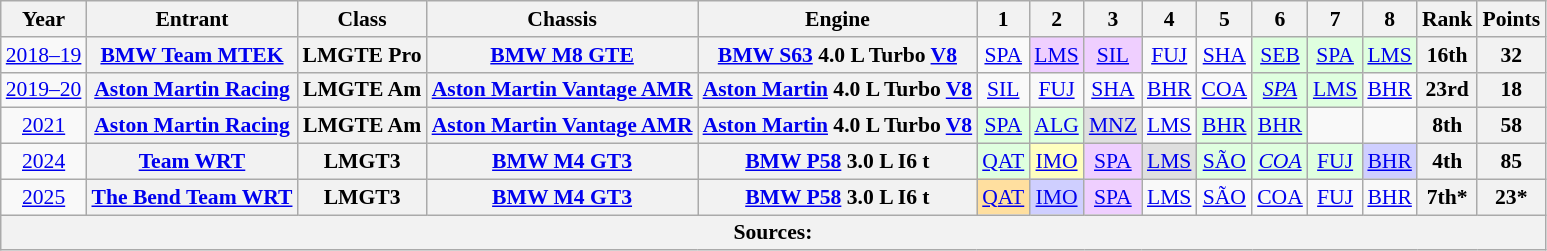<table class="wikitable" style="text-align:center; font-size:90%">
<tr>
<th>Year</th>
<th>Entrant</th>
<th>Class</th>
<th>Chassis</th>
<th>Engine</th>
<th>1</th>
<th>2</th>
<th>3</th>
<th>4</th>
<th>5</th>
<th>6</th>
<th>7</th>
<th>8</th>
<th>Rank</th>
<th>Points</th>
</tr>
<tr>
<td><a href='#'>2018–19</a></td>
<th><a href='#'>BMW Team MTEK</a></th>
<th>LMGTE Pro</th>
<th><a href='#'>BMW M8 GTE</a></th>
<th><a href='#'>BMW S63</a> 4.0 L Turbo <a href='#'>V8</a></th>
<td><a href='#'>SPA</a></td>
<td style="background:#EFCFFF;"><a href='#'>LMS</a><br></td>
<td style="background:#EFCFFF;"><a href='#'>SIL</a><br></td>
<td><a href='#'>FUJ</a></td>
<td><a href='#'>SHA</a></td>
<td style="background:#DFFFDF;"><a href='#'>SEB</a><br></td>
<td style="background:#DFFFDF;"><a href='#'>SPA</a><br></td>
<td style="background:#DFFFDF;"><a href='#'>LMS</a><br></td>
<th>16th</th>
<th>32</th>
</tr>
<tr>
<td><a href='#'>2019–20</a></td>
<th><a href='#'>Aston Martin Racing</a></th>
<th>LMGTE Am</th>
<th><a href='#'>Aston Martin Vantage AMR</a></th>
<th><a href='#'>Aston Martin</a> 4.0 L Turbo <a href='#'>V8</a></th>
<td><a href='#'>SIL</a></td>
<td><a href='#'>FUJ</a></td>
<td><a href='#'>SHA</a></td>
<td><a href='#'>BHR</a></td>
<td><a href='#'>COA</a></td>
<td style="background:#DFFFDF;"><em><a href='#'>SPA</a></em><br></td>
<td style="background:#DFFFDF;"><a href='#'>LMS</a><br></td>
<td><a href='#'>BHR</a></td>
<th>23rd</th>
<th>18</th>
</tr>
<tr>
<td><a href='#'>2021</a></td>
<th><a href='#'>Aston Martin Racing</a></th>
<th>LMGTE Am</th>
<th><a href='#'>Aston Martin Vantage AMR</a></th>
<th><a href='#'>Aston Martin</a> 4.0 L Turbo <a href='#'>V8</a></th>
<td style="background:#DFFFDF;"><a href='#'>SPA</a><br></td>
<td style="background:#DFFFDF;"><a href='#'>ALG</a><br></td>
<td style="background:#DFDFDF;"><a href='#'>MNZ</a><br></td>
<td><a href='#'>LMS</a></td>
<td style="background:#DFFFDF;"><a href='#'>BHR</a><br></td>
<td style="background:#DFFFDF;"><a href='#'>BHR</a><br></td>
<td></td>
<td></td>
<th>8th</th>
<th>58</th>
</tr>
<tr>
<td><a href='#'>2024</a></td>
<th><a href='#'>Team WRT</a></th>
<th>LMGT3</th>
<th><a href='#'>BMW M4 GT3</a></th>
<th><a href='#'>BMW P58</a> 3.0 L I6 t</th>
<td style="background:#DFFFDF;"><a href='#'>QAT</a><br></td>
<td style="background:#FFFFBF;"><a href='#'>IMO</a><br></td>
<td style="background:#EFCFFF;"><a href='#'>SPA</a><br></td>
<td style="background:#DFDFDF;"><a href='#'>LMS</a><br></td>
<td style="background:#DFFFDF;"><a href='#'>SÃO</a><br></td>
<td style="background:#DFFFDF;"><em><a href='#'>COA</a></em><br></td>
<td style="background:#DFFFDF;"><a href='#'>FUJ</a><br></td>
<td style="background:#CFCFFF;"><a href='#'>BHR</a><br></td>
<th>4th</th>
<th>85</th>
</tr>
<tr>
<td><a href='#'>2025</a></td>
<th><a href='#'>The Bend Team WRT</a></th>
<th>LMGT3</th>
<th><a href='#'>BMW M4 GT3</a></th>
<th><a href='#'>BMW P58</a> 3.0 L I6 t</th>
<td style="background:#FFDF9F;"><a href='#'>QAT</a><br></td>
<td style="background:#CFCFFF;"><a href='#'>IMO</a><br></td>
<td style="background:#EFCFFF;"><a href='#'>SPA</a><br></td>
<td style="background:#;"><a href='#'>LMS</a><br></td>
<td style="background:#;"><a href='#'>SÃO</a><br></td>
<td style="background:#;"><a href='#'>COA</a><br></td>
<td style="background:#;"><a href='#'>FUJ</a><br></td>
<td style="background:#;"><a href='#'>BHR</a><br></td>
<th>7th*</th>
<th>23*</th>
</tr>
<tr>
<th colspan="15">Sources:</th>
</tr>
</table>
